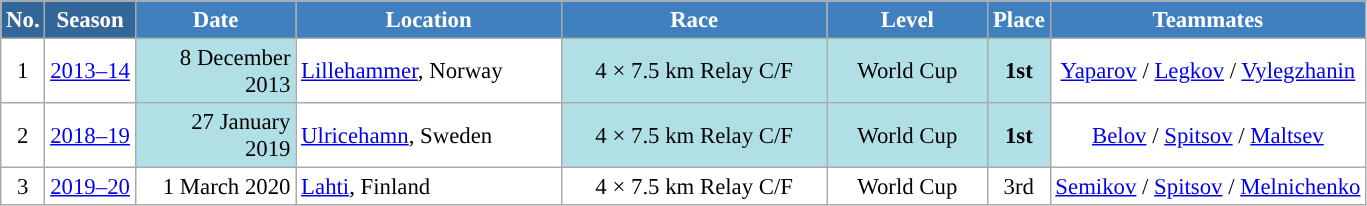<table class="wikitable sortable" style="font-size:95%; text-align:center; border:grey solid 1px; border-collapse:collapse; background:#ffffff;">
<tr style="background:#efefef;">
<th style="background-color:#369; color:white;">No.</th>
<th style="background-color:#369; color:white;">Season</th>
<th style="background-color:#4180be; color:white; width:100px;">Date</th>
<th style="background-color:#4180be; color:white; width:170px;">Location</th>
<th style="background-color:#4180be; color:white; width:170px;">Race</th>
<th style="background-color:#4180be; color:white; width:100px;">Level</th>
<th style="background-color:#4180be; color:white;">Place</th>
<th style="background-color:#4180be; color:white;">Teammates</th>
</tr>
<tr>
<td align=center>1</td>
<td rowspan=1 align=center><a href='#'>2013–14</a></td>
<td bgcolor="#BOEOE6" align=right>8 December 2013</td>
<td align=left> <a href='#'>Lillehammer</a>, Norway</td>
<td bgcolor="#BOEOE6">4 × 7.5 km Relay C/F</td>
<td bgcolor="#BOEOE6">World Cup</td>
<td bgcolor="#BOEOE6"><strong>1st</strong></td>
<td><a href='#'>Yaparov</a> / <a href='#'>Legkov</a> / <a href='#'>Vylegzhanin</a></td>
</tr>
<tr>
<td align=center>2</td>
<td rowspan=1 align=center><a href='#'>2018–19</a></td>
<td bgcolor="#BOEOE6" align=right>27 January 2019</td>
<td align=left> <a href='#'>Ulricehamn</a>, Sweden</td>
<td bgcolor="#BOEOE6">4 × 7.5 km Relay C/F</td>
<td bgcolor="#BOEOE6">World Cup</td>
<td bgcolor="#BOEOE6"><strong>1st</strong></td>
<td><a href='#'>Belov</a> / <a href='#'>Spitsov</a> / <a href='#'>Maltsev</a></td>
</tr>
<tr>
<td align=center>3</td>
<td rowspan=1 align=center><a href='#'>2019–20</a></td>
<td align=right>1 March 2020</td>
<td align=left> <a href='#'>Lahti</a>, Finland</td>
<td>4 × 7.5 km Relay C/F</td>
<td>World Cup</td>
<td>3rd</td>
<td><a href='#'>Semikov</a> / <a href='#'>Spitsov</a> / <a href='#'>Melnichenko</a></td>
</tr>
</table>
